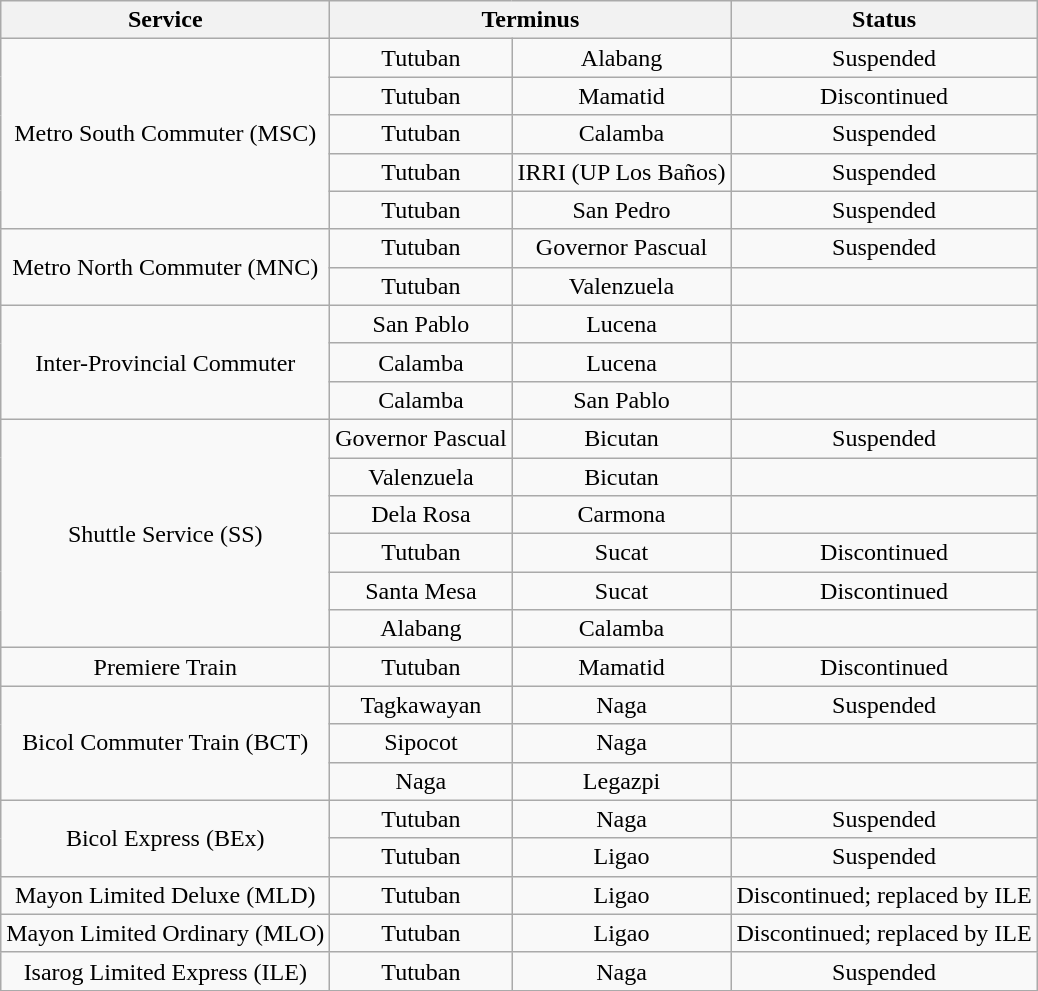<table class="wikitable" style="text-align:center;">
<tr>
<th>Service</th>
<th colspan="2">Terminus</th>
<th>Status</th>
</tr>
<tr>
<td rowspan="5">Metro South Commuter (MSC)</td>
<td>Tutuban</td>
<td>Alabang</td>
<td>Suspended</td>
</tr>
<tr>
<td>Tutuban</td>
<td>Mamatid</td>
<td>Discontinued</td>
</tr>
<tr>
<td>Tutuban</td>
<td>Calamba</td>
<td>Suspended</td>
</tr>
<tr>
<td>Tutuban</td>
<td>IRRI (UP Los Baños)</td>
<td>Suspended</td>
</tr>
<tr>
<td>Tutuban</td>
<td>San Pedro</td>
<td>Suspended</td>
</tr>
<tr>
<td rowspan="2">Metro North Commuter (MNC)</td>
<td>Tutuban</td>
<td>Governor Pascual</td>
<td>Suspended</td>
</tr>
<tr>
<td>Tutuban</td>
<td>Valenzuela</td>
<td></td>
</tr>
<tr>
<td rowspan="3">Inter-Provincial Commuter</td>
<td>San Pablo</td>
<td>Lucena</td>
<td></td>
</tr>
<tr>
<td>Calamba</td>
<td>Lucena</td>
<td></td>
</tr>
<tr>
<td>Calamba</td>
<td>San Pablo</td>
<td></td>
</tr>
<tr>
<td rowspan="6">Shuttle Service (SS)</td>
<td>Governor Pascual</td>
<td>Bicutan</td>
<td>Suspended</td>
</tr>
<tr>
<td>Valenzuela</td>
<td>Bicutan</td>
<td></td>
</tr>
<tr>
<td>Dela Rosa</td>
<td>Carmona</td>
<td></td>
</tr>
<tr>
<td>Tutuban</td>
<td>Sucat</td>
<td>Discontinued</td>
</tr>
<tr>
<td>Santa Mesa</td>
<td>Sucat</td>
<td>Discontinued</td>
</tr>
<tr>
<td>Alabang</td>
<td>Calamba</td>
<td></td>
</tr>
<tr>
<td>Premiere Train</td>
<td>Tutuban</td>
<td>Mamatid</td>
<td>Discontinued</td>
</tr>
<tr>
<td rowspan="3">Bicol Commuter Train (BCT)</td>
<td>Tagkawayan</td>
<td>Naga</td>
<td>Suspended</td>
</tr>
<tr>
<td>Sipocot</td>
<td>Naga</td>
<td></td>
</tr>
<tr>
<td>Naga</td>
<td>Legazpi</td>
<td></td>
</tr>
<tr>
<td rowspan="2">Bicol Express (BEx)</td>
<td>Tutuban</td>
<td>Naga</td>
<td>Suspended</td>
</tr>
<tr>
<td>Tutuban</td>
<td>Ligao</td>
<td>Suspended</td>
</tr>
<tr>
<td>Mayon Limited Deluxe (MLD)</td>
<td>Tutuban</td>
<td>Ligao</td>
<td>Discontinued; replaced by ILE</td>
</tr>
<tr>
<td>Mayon Limited Ordinary (MLO)</td>
<td>Tutuban</td>
<td>Ligao</td>
<td>Discontinued; replaced by ILE</td>
</tr>
<tr>
<td>Isarog Limited Express (ILE)</td>
<td>Tutuban</td>
<td>Naga</td>
<td>Suspended</td>
</tr>
</table>
